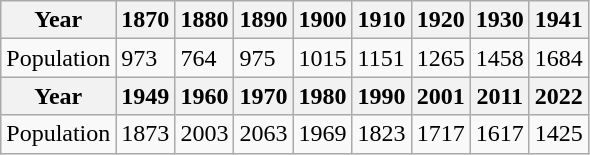<table class="wikitable">
<tr>
<th>Year</th>
<th>1870</th>
<th>1880</th>
<th>1890</th>
<th>1900</th>
<th>1910</th>
<th>1920</th>
<th>1930</th>
<th>1941</th>
</tr>
<tr>
<td>Population</td>
<td>973</td>
<td>764</td>
<td>975</td>
<td>1015</td>
<td>1151</td>
<td>1265</td>
<td>1458</td>
<td>1684</td>
</tr>
<tr>
<th>Year</th>
<th>1949</th>
<th>1960</th>
<th>1970</th>
<th>1980</th>
<th>1990</th>
<th>2001</th>
<th>2011</th>
<th>2022</th>
</tr>
<tr>
<td>Population</td>
<td>1873</td>
<td>2003</td>
<td>2063</td>
<td>1969</td>
<td>1823</td>
<td>1717</td>
<td>1617</td>
<td>1425</td>
</tr>
</table>
